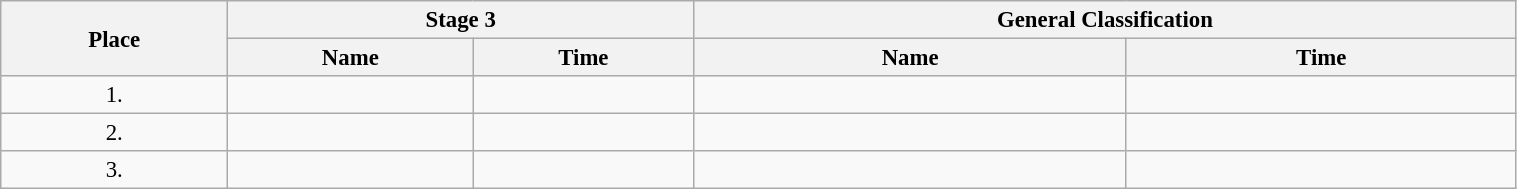<table class=wikitable style="font-size:95%" width="80%">
<tr>
<th rowspan="2">Place</th>
<th colspan="2">Stage 3</th>
<th colspan="2">General Classification</th>
</tr>
<tr>
<th>Name</th>
<th>Time</th>
<th>Name</th>
<th>Time</th>
</tr>
<tr>
<td align="center">1.</td>
<td></td>
<td></td>
<td></td>
<td></td>
</tr>
<tr>
<td align="center">2.</td>
<td></td>
<td></td>
<td></td>
<td></td>
</tr>
<tr>
<td align="center">3.</td>
<td></td>
<td></td>
<td></td>
<td></td>
</tr>
</table>
